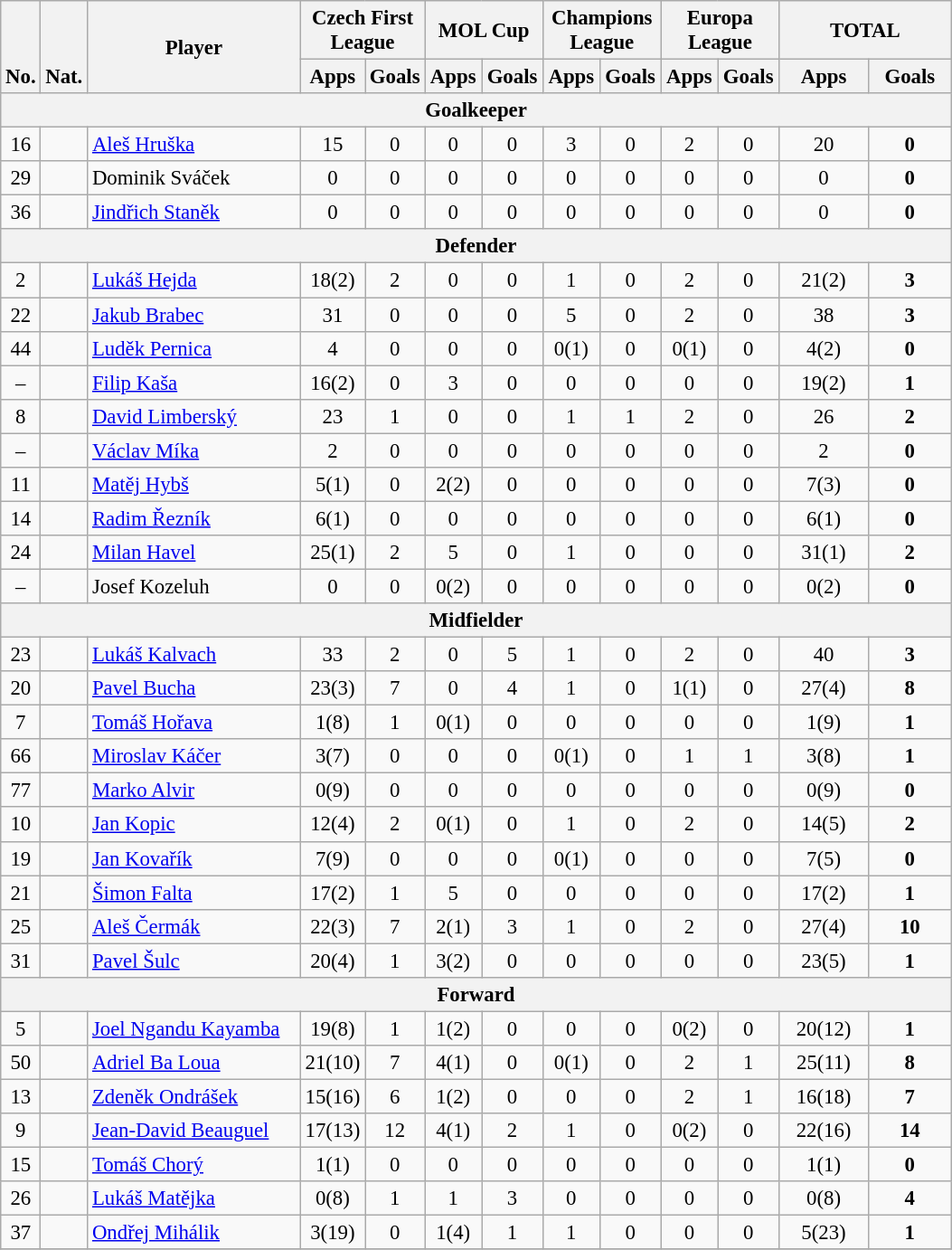<table class="wikitable" style="font-size: 95%; text-align: center;">
<tr>
<th rowspan="2" valign="bottom">No.</th>
<th rowspan="2" valign="bottom">Nat.</th>
<th rowspan="2" width="150">Player</th>
<th colspan="2" width="80">Czech First League</th>
<th colspan="2" width="80">MOL Cup</th>
<th colspan="2" width="80">Champions League</th>
<th colspan="2" width="80">Europa League</th>
<th colspan="2" width="120">TOTAL</th>
</tr>
<tr>
<th>Apps</th>
<th>Goals</th>
<th>Apps</th>
<th>Goals</th>
<th>Apps</th>
<th>Goals</th>
<th>Apps</th>
<th>Goals</th>
<th>Apps</th>
<th>Goals</th>
</tr>
<tr>
<th colspan="14" width="120">Goalkeeper</th>
</tr>
<tr>
<td>16</td>
<td></td>
<td align="left"><a href='#'>Aleš Hruška</a></td>
<td>15</td>
<td>0</td>
<td>0</td>
<td>0</td>
<td>3</td>
<td>0</td>
<td>2</td>
<td>0</td>
<td>20</td>
<td><strong>0</strong></td>
</tr>
<tr>
<td>29</td>
<td></td>
<td align="left">Dominik Sváček</td>
<td>0</td>
<td>0</td>
<td>0</td>
<td>0</td>
<td>0</td>
<td>0</td>
<td>0</td>
<td>0</td>
<td>0</td>
<td><strong>0</strong></td>
</tr>
<tr>
<td>36</td>
<td></td>
<td align="left"><a href='#'>Jindřich Staněk</a></td>
<td>0</td>
<td>0</td>
<td>0</td>
<td>0</td>
<td>0</td>
<td>0</td>
<td>0</td>
<td>0</td>
<td>0</td>
<td><strong>0</strong></td>
</tr>
<tr>
<th colspan="14" width="120">Defender</th>
</tr>
<tr Hav>
<td>2</td>
<td></td>
<td align="left"><a href='#'>Lukáš Hejda</a></td>
<td>18(2)</td>
<td>2</td>
<td>0</td>
<td>0</td>
<td>1</td>
<td>0</td>
<td>2</td>
<td>0</td>
<td>21(2)</td>
<td><strong>3</strong></td>
</tr>
<tr>
<td>22</td>
<td></td>
<td align="left"><a href='#'>Jakub Brabec</a></td>
<td>31</td>
<td>0</td>
<td>0</td>
<td>0</td>
<td>5</td>
<td>0</td>
<td>2</td>
<td>0</td>
<td>38</td>
<td><strong>3</strong></td>
</tr>
<tr>
<td>44</td>
<td></td>
<td align="left"><a href='#'>Luděk Pernica</a></td>
<td>4</td>
<td>0</td>
<td>0</td>
<td>0</td>
<td>0(1)</td>
<td>0</td>
<td>0(1)</td>
<td>0</td>
<td>4(2)</td>
<td><strong>0</strong></td>
</tr>
<tr>
<td>–</td>
<td></td>
<td align="left"><a href='#'>Filip Kaša</a></td>
<td>16(2)</td>
<td>0</td>
<td>3</td>
<td>0</td>
<td>0</td>
<td>0</td>
<td>0</td>
<td>0</td>
<td>19(2)</td>
<td><strong>1</strong></td>
</tr>
<tr>
<td>8</td>
<td></td>
<td align="left"><a href='#'>David Limberský</a></td>
<td>23</td>
<td>1</td>
<td>0</td>
<td>0</td>
<td>1</td>
<td>1</td>
<td>2</td>
<td>0</td>
<td>26</td>
<td><strong>2</strong></td>
</tr>
<tr>
<td>–</td>
<td></td>
<td align="left"><a href='#'>Václav Míka</a></td>
<td>2</td>
<td>0</td>
<td>0</td>
<td>0</td>
<td>0</td>
<td>0</td>
<td>0</td>
<td>0</td>
<td>2</td>
<td><strong>0</strong></td>
</tr>
<tr>
<td>11</td>
<td></td>
<td align="left"><a href='#'>Matěj Hybš</a></td>
<td>5(1)</td>
<td>0</td>
<td>2(2)</td>
<td>0</td>
<td>0</td>
<td>0</td>
<td>0</td>
<td>0</td>
<td>7(3)</td>
<td><strong>0</strong></td>
</tr>
<tr>
<td>14</td>
<td></td>
<td align="left"><a href='#'>Radim Řezník</a></td>
<td>6(1)</td>
<td>0</td>
<td>0</td>
<td>0</td>
<td>0</td>
<td>0</td>
<td>0</td>
<td>0</td>
<td>6(1)</td>
<td><strong>0</strong></td>
</tr>
<tr>
<td>24</td>
<td></td>
<td align="left"><a href='#'>Milan Havel</a></td>
<td>25(1)</td>
<td>2</td>
<td>5</td>
<td>0</td>
<td>1</td>
<td>0</td>
<td>0</td>
<td>0</td>
<td>31(1)</td>
<td><strong>2</strong></td>
</tr>
<tr>
<td>–</td>
<td></td>
<td align="left">Josef Kozeluh</td>
<td>0</td>
<td>0</td>
<td>0(2)</td>
<td>0</td>
<td>0</td>
<td>0</td>
<td>0</td>
<td>0</td>
<td>0(2)</td>
<td><strong>0</strong></td>
</tr>
<tr>
<th colspan="14" width="120">Midfielder</th>
</tr>
<tr>
<td>23</td>
<td></td>
<td align="left"><a href='#'>Lukáš Kalvach</a></td>
<td>33</td>
<td>2</td>
<td>0</td>
<td>5</td>
<td>1</td>
<td>0</td>
<td>2</td>
<td>0</td>
<td>40</td>
<td><strong>3</strong></td>
</tr>
<tr>
<td>20</td>
<td></td>
<td align="left"><a href='#'>Pavel Bucha</a></td>
<td>23(3)</td>
<td>7</td>
<td>0</td>
<td>4</td>
<td>1</td>
<td>0</td>
<td>1(1)</td>
<td>0</td>
<td>27(4)</td>
<td><strong>8</strong></td>
</tr>
<tr>
<td>7</td>
<td></td>
<td align="left"><a href='#'>Tomáš Hořava</a></td>
<td>1(8)</td>
<td>1</td>
<td>0(1)</td>
<td>0</td>
<td>0</td>
<td>0</td>
<td>0</td>
<td>0</td>
<td>1(9)</td>
<td><strong>1</strong></td>
</tr>
<tr>
<td>66</td>
<td></td>
<td align="left"><a href='#'>Miroslav Káčer</a></td>
<td>3(7)</td>
<td>0</td>
<td>0</td>
<td>0</td>
<td>0(1)</td>
<td>0</td>
<td>1</td>
<td>1</td>
<td>3(8)</td>
<td><strong>1</strong></td>
</tr>
<tr>
<td>77</td>
<td></td>
<td align="left"><a href='#'>Marko Alvir</a></td>
<td>0(9)</td>
<td>0</td>
<td>0</td>
<td>0</td>
<td>0</td>
<td>0</td>
<td>0</td>
<td>0</td>
<td>0(9)</td>
<td><strong>0</strong></td>
</tr>
<tr>
<td>10</td>
<td></td>
<td align="left"><a href='#'>Jan Kopic</a></td>
<td>12(4)</td>
<td>2</td>
<td>0(1)</td>
<td>0</td>
<td>1</td>
<td>0</td>
<td>2</td>
<td>0</td>
<td>14(5)</td>
<td><strong>2</strong></td>
</tr>
<tr>
<td>19</td>
<td></td>
<td align="left"><a href='#'>Jan Kovařík</a></td>
<td>7(9)</td>
<td>0</td>
<td>0</td>
<td>0</td>
<td>0(1)</td>
<td>0</td>
<td>0</td>
<td>0</td>
<td>7(5)</td>
<td><strong>0</strong></td>
</tr>
<tr>
<td>21</td>
<td></td>
<td align="left"><a href='#'>Šimon Falta</a></td>
<td>17(2)</td>
<td>1</td>
<td>5</td>
<td>0</td>
<td>0</td>
<td>0</td>
<td>0</td>
<td>0</td>
<td>17(2)</td>
<td><strong>1</strong></td>
</tr>
<tr>
<td>25</td>
<td></td>
<td align="left"><a href='#'>Aleš Čermák</a></td>
<td>22(3)</td>
<td>7</td>
<td>2(1)</td>
<td>3</td>
<td>1</td>
<td>0</td>
<td>2</td>
<td>0</td>
<td>27(4)</td>
<td><strong>10</strong></td>
</tr>
<tr>
<td>31</td>
<td></td>
<td align="left"><a href='#'>Pavel Šulc</a></td>
<td>20(4)</td>
<td>1</td>
<td>3(2)</td>
<td>0</td>
<td>0</td>
<td>0</td>
<td>0</td>
<td>0</td>
<td>23(5)</td>
<td><strong>1</strong></td>
</tr>
<tr>
<th colspan="14" width="120">Forward</th>
</tr>
<tr>
<td>5</td>
<td></td>
<td align="left"><a href='#'>Joel Ngandu Kayamba</a></td>
<td>19(8)</td>
<td>1</td>
<td>1(2)</td>
<td>0</td>
<td>0</td>
<td>0</td>
<td>0(2)</td>
<td>0</td>
<td>20(12)</td>
<td><strong>1</strong></td>
</tr>
<tr>
<td>50</td>
<td></td>
<td align="left"><a href='#'>Adriel Ba Loua</a></td>
<td>21(10)</td>
<td>7</td>
<td>4(1)</td>
<td>0</td>
<td>0(1)</td>
<td>0</td>
<td>2</td>
<td>1</td>
<td>25(11)</td>
<td><strong>8</strong></td>
</tr>
<tr>
<td>13</td>
<td></td>
<td align="left"><a href='#'>Zdeněk Ondrášek</a></td>
<td>15(16)</td>
<td>6</td>
<td>1(2)</td>
<td>0</td>
<td>0</td>
<td>0</td>
<td>2</td>
<td>1</td>
<td>16(18)</td>
<td><strong>7</strong></td>
</tr>
<tr>
<td>9</td>
<td></td>
<td align="left"><a href='#'>Jean-David Beauguel</a></td>
<td>17(13)</td>
<td>12</td>
<td>4(1)</td>
<td>2</td>
<td>1</td>
<td>0</td>
<td>0(2)</td>
<td>0</td>
<td>22(16)</td>
<td><strong>14</strong></td>
</tr>
<tr>
<td>15</td>
<td></td>
<td align="left"><a href='#'>Tomáš Chorý</a></td>
<td>1(1)</td>
<td>0</td>
<td>0</td>
<td>0</td>
<td>0</td>
<td>0</td>
<td>0</td>
<td>0</td>
<td>1(1)</td>
<td><strong>0</strong></td>
</tr>
<tr>
<td>26</td>
<td></td>
<td align="left"><a href='#'>Lukáš Matějka</a></td>
<td>0(8)</td>
<td>1</td>
<td>1</td>
<td>3</td>
<td>0</td>
<td>0</td>
<td>0</td>
<td>0</td>
<td>0(8)</td>
<td><strong>4</strong></td>
</tr>
<tr>
<td>37</td>
<td></td>
<td align="left"><a href='#'>Ondřej Mihálik</a></td>
<td>3(19)</td>
<td>0</td>
<td>1(4)</td>
<td>1</td>
<td>1</td>
<td>0</td>
<td>0</td>
<td>0</td>
<td>5(23)</td>
<td><strong>1</strong></td>
</tr>
<tr>
</tr>
</table>
